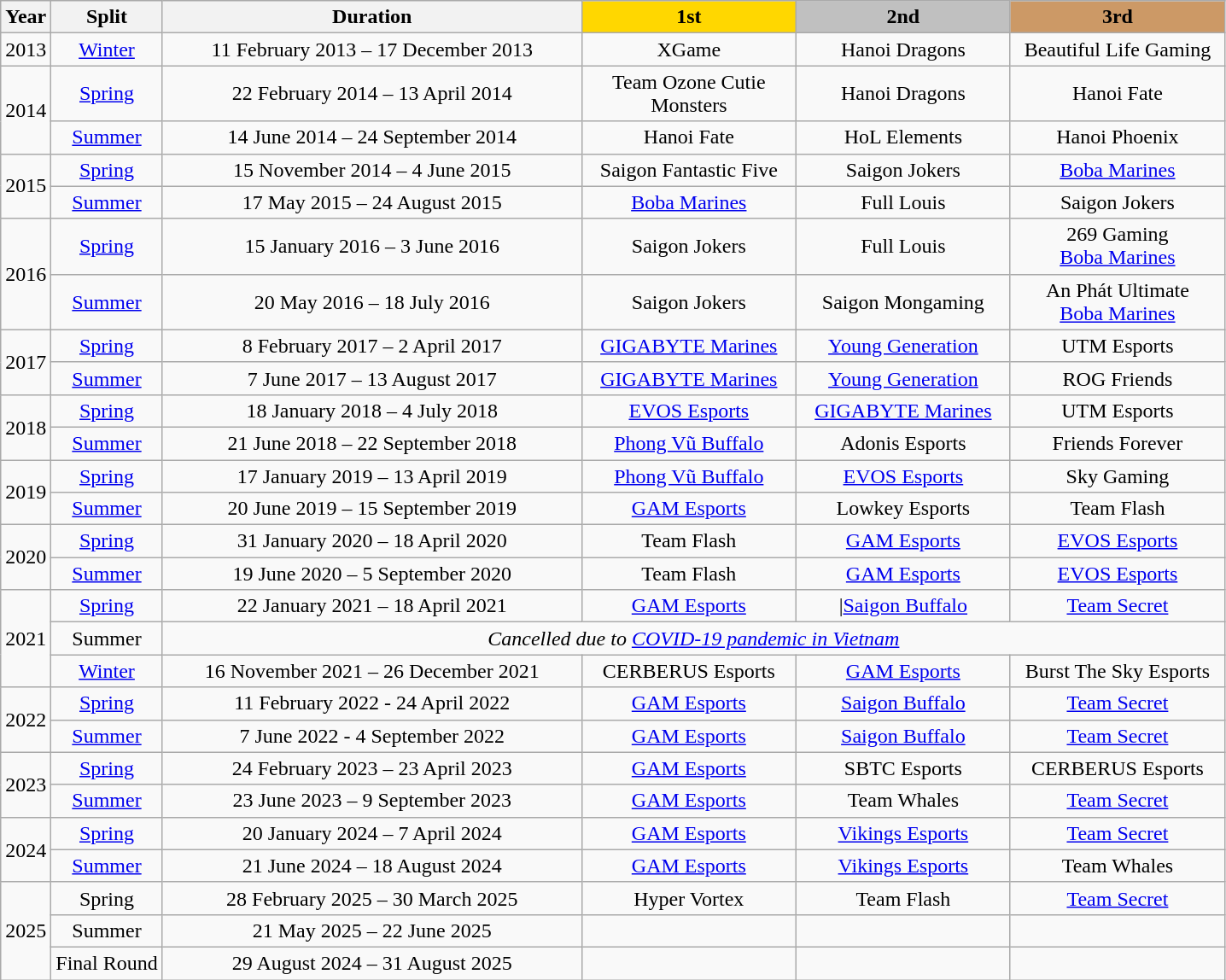<table class="wikitable plainrowheaders" style="text-align:center">
<tr>
<th>Year</th>
<th>Split</th>
<th style="width:20em;">Duration</th>
<th style="width:10em; background:gold;">1st</th>
<th style="width:10em; background:silver;">2nd</th>
<th style="width:10em; background:#c96;">3rd</th>
</tr>
<tr>
<td>2013</td>
<td><a href='#'>Winter</a></td>
<td style="text-align:center">11 February 2013 – 17 December 2013</td>
<td style="text-align:center">XGame</td>
<td style="text-align:center">Hanoi Dragons</td>
<td style="text-align:center">Beautiful Life Gaming</td>
</tr>
<tr>
<td rowspan="2">2014</td>
<td><a href='#'>Spring</a></td>
<td style="text-align:center">22 February 2014 – 13 April 2014</td>
<td style="text-align:center">Team Ozone Cutie Monsters</td>
<td style="text-align:center">Hanoi Dragons</td>
<td style="text-align:center">Hanoi Fate</td>
</tr>
<tr>
<td><a href='#'>Summer</a></td>
<td style="text-align:center">14 June 2014 – 24 September 2014</td>
<td style="text-align:center">Hanoi Fate</td>
<td style="text-align:center">HoL Elements</td>
<td style="text-align:center">Hanoi Phoenix</td>
</tr>
<tr>
<td rowspan="2">2015</td>
<td><a href='#'>Spring</a></td>
<td style="text-align:center">15 November 2014 – 4 June 2015</td>
<td style="text-align:center">Saigon Fantastic Five</td>
<td style="text-align:center">Saigon Jokers</td>
<td style="text-align:center"><a href='#'>Boba Marines</a></td>
</tr>
<tr>
<td><a href='#'>Summer</a></td>
<td style="text-align:center">17 May 2015 – 24 August 2015</td>
<td style="text-align:center"><a href='#'>Boba Marines</a></td>
<td style="text-align:center">Full Louis</td>
<td style="text-align:center">Saigon Jokers</td>
</tr>
<tr>
<td rowspan="2">2016</td>
<td><a href='#'>Spring</a></td>
<td style="text-align:center">15 January 2016 – 3 June 2016</td>
<td style="text-align:center">Saigon Jokers</td>
<td style="text-align:center">Full Louis</td>
<td style="text-align:center">269 Gaming <br> <a href='#'>Boba Marines</a></td>
</tr>
<tr>
<td><a href='#'>Summer</a></td>
<td style="text-align:center">20 May 2016 – 18 July 2016</td>
<td style="text-align:center">Saigon Jokers</td>
<td style="text-align:center">Saigon Mongaming</td>
<td style="text-align:center">An Phát Ultimate <br> <a href='#'>Boba Marines</a></td>
</tr>
<tr>
<td rowspan="2">2017</td>
<td><a href='#'>Spring</a></td>
<td style="text-align:center">8 February 2017  – 2 April 2017</td>
<td style="text-align:center"><a href='#'>GIGABYTE Marines</a></td>
<td style="text-align:center"><a href='#'>Young Generation</a></td>
<td style="text-align:center">UTM Esports</td>
</tr>
<tr>
<td><a href='#'>Summer</a></td>
<td style="text-align:center">7 June 2017 – 13 August 2017</td>
<td style="text-align:center"><a href='#'>GIGABYTE Marines</a></td>
<td style="text-align:center"><a href='#'>Young Generation</a></td>
<td style="text-align:center">ROG Friends</td>
</tr>
<tr>
<td rowspan="2">2018</td>
<td><a href='#'>Spring</a></td>
<td style="text-align:center">18 January 2018 – 4 July 2018</td>
<td style="text-align:center"><a href='#'>EVOS Esports</a></td>
<td style="text-align:center"><a href='#'>GIGABYTE Marines</a></td>
<td style="text-align:center">UTM Esports</td>
</tr>
<tr>
<td><a href='#'>Summer</a></td>
<td style="text-align:center">21 June 2018 – 22 September 2018</td>
<td style="text-align:center"><a href='#'>Phong Vũ Buffalo</a></td>
<td style="text-align:center">Adonis Esports</td>
<td style="text-align:center">Friends Forever</td>
</tr>
<tr>
<td rowspan="2">2019</td>
<td><a href='#'>Spring</a></td>
<td style="text-align:center">17 January 2019 – 13 April 2019</td>
<td style="text-align:center"><a href='#'>Phong Vũ Buffalo</a></td>
<td style="text-align:center"><a href='#'>EVOS Esports</a></td>
<td style="text-align:center">Sky Gaming</td>
</tr>
<tr>
<td><a href='#'>Summer</a></td>
<td style="text-align:center">20 June 2019 – 15 September 2019</td>
<td style="text-align:center"><a href='#'>GAM Esports</a></td>
<td style="text-align:center">Lowkey Esports</td>
<td style="text-align:center">Team Flash</td>
</tr>
<tr>
<td rowspan="2">2020</td>
<td><a href='#'>Spring</a></td>
<td>31 January 2020 – 18 April 2020</td>
<td style="text-align:center">Team Flash</td>
<td style="text-align:center"><a href='#'>GAM Esports</a></td>
<td style="text-align:center"><a href='#'>EVOS Esports</a></td>
</tr>
<tr>
<td><a href='#'>Summer</a></td>
<td>19 June 2020 – 5 September 2020</td>
<td style="text-align:center">Team Flash</td>
<td style="text-align:center"><a href='#'>GAM Esports</a></td>
<td style="text-align:center"><a href='#'>EVOS Esports</a></td>
</tr>
<tr>
<td rowspan="3">2021</td>
<td><a href='#'>Spring</a></td>
<td>22 January 2021 – 18 April 2021</td>
<td style="text-align:center"><a href='#'>GAM Esports</a></td>
<td style="text-align:center">|<a href='#'>Saigon Buffalo</a></td>
<td style="text-align:center">⁠<a href='#'>Team Secret</a></td>
</tr>
<tr>
<td>Summer</td>
<td colspan="4" style="text-align:center"><em>Cancelled due to <a href='#'>COVID-19 pandemic in Vietnam</a></em></td>
</tr>
<tr>
<td><a href='#'>Winter</a></td>
<td>16 November 2021 – 26 December 2021</td>
<td>CERBERUS Esports</td>
<td><a href='#'>GAM Esports</a></td>
<td>Burst The Sky Esports</td>
</tr>
<tr>
<td rowspan="2">2022</td>
<td><a href='#'>Spring</a></td>
<td>11 February 2022 - 24 April 2022</td>
<td><a href='#'>GAM Esports</a></td>
<td><a href='#'>Saigon Buffalo</a></td>
<td><a href='#'>Team Secret</a></td>
</tr>
<tr>
<td><a href='#'>Summer</a></td>
<td>7 June 2022 - 4 September 2022</td>
<td><a href='#'>GAM Esports</a></td>
<td><a href='#'>Saigon Buffalo</a></td>
<td><a href='#'>Team Secret</a></td>
</tr>
<tr>
<td rowspan="2">2023</td>
<td><a href='#'>Spring</a></td>
<td>24 February 2023 – 23 April 2023</td>
<td style="text-align:center"><a href='#'>GAM Esports</a></td>
<td style="text-align:center">SBTC Esports</td>
<td style="text-align:center">CERBERUS Esports</td>
</tr>
<tr>
<td><a href='#'>Summer</a></td>
<td>23 June 2023 – 9 September 2023</td>
<td style="text-align:center"><a href='#'>GAM Esports</a></td>
<td style="text-align:center">Team Whales</td>
<td style="text-align:center"><a href='#'>Team Secret</a></td>
</tr>
<tr>
<td rowspan="2">2024</td>
<td><a href='#'>Spring</a></td>
<td>20 January 2024 – 7 April 2024</td>
<td style="text-align:center"><a href='#'>GAM Esports</a></td>
<td style="text-align:center"><a href='#'>Vikings Esports</a></td>
<td style="text-align:center"><a href='#'>Team Secret</a></td>
</tr>
<tr>
<td><a href='#'>Summer</a></td>
<td>21 June 2024 – 18 August 2024</td>
<td style="text-align:center"><a href='#'>GAM Esports</a></td>
<td style="text-align:center"><a href='#'>Vikings Esports</a></td>
<td style="text-align:center">Team Whales</td>
</tr>
<tr>
<td rowspan="3">2025</td>
<td>Spring</td>
<td>28 February 2025 – 30 March 2025</td>
<td style="text-align:center">Hyper Vortex</td>
<td style="text-align:center">Team Flash</td>
<td style="text-align:center"><a href='#'>Team Secret</a></td>
</tr>
<tr>
<td>Summer</td>
<td>21 May 2025 – 22 June 2025</td>
<td style="text-align:center"></td>
<td style="text-align:center"></td>
<td style="text-align:center"></td>
</tr>
<tr>
<td>Final Round</td>
<td>29 August 2024 – 31 August 2025</td>
<td style="text-align:center"></td>
<td style="text-align:center"></td>
<td style="text-align:center"><br></td>
</tr>
</table>
